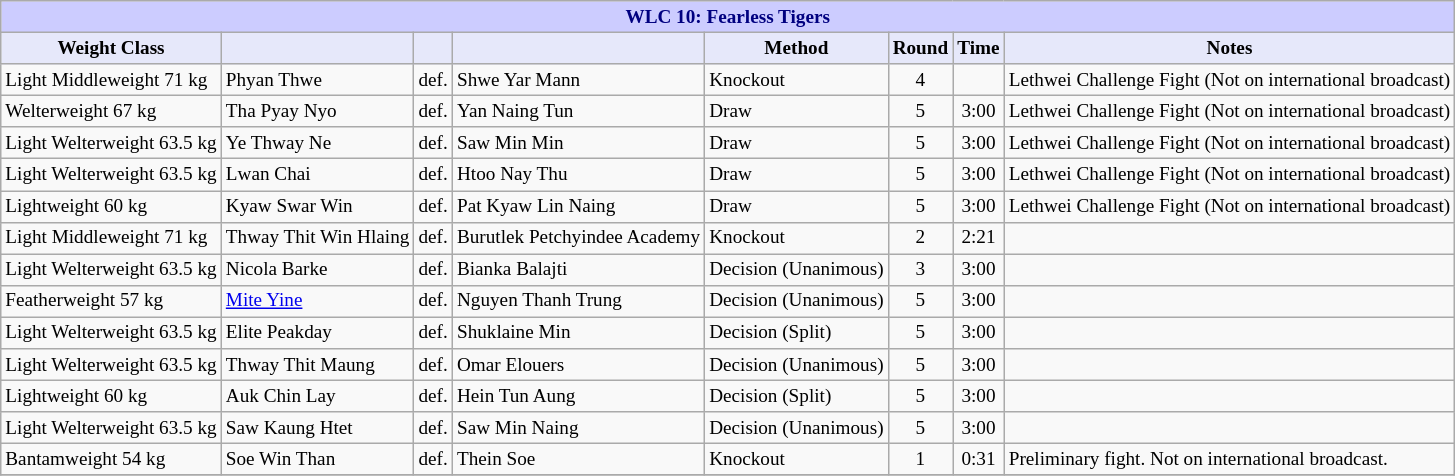<table class="wikitable" style="font-size: 80%;">
<tr>
<th colspan="8" style="background-color: #ccf; color: #000080; text-align: center;"><strong>WLC 10: Fearless Tigers</strong></th>
</tr>
<tr>
<th colspan="1" style="background-color: #E6E8FA; color: #000000; text-align: center;">Weight Class</th>
<th colspan="1" style="background-color: #E6E8FA; color: #000000; text-align: center;"></th>
<th colspan="1" style="background-color: #E6E8FA; color: #000000; text-align: center;"></th>
<th colspan="1" style="background-color: #E6E8FA; color: #000000; text-align: center;"></th>
<th colspan="1" style="background-color: #E6E8FA; color: #000000; text-align: center;">Method</th>
<th colspan="1" style="background-color: #E6E8FA; color: #000000; text-align: center;">Round</th>
<th colspan="1" style="background-color: #E6E8FA; color: #000000; text-align: center;">Time</th>
<th colspan="1" style="background-color: #E6E8FA; color: #000000; text-align: center;">Notes</th>
</tr>
<tr>
<td>Light Middleweight 71 kg</td>
<td> Phyan Thwe</td>
<td align="center">def.</td>
<td> Shwe Yar Mann</td>
<td>Knockout</td>
<td align="center">4</td>
<td align="center"></td>
<td>Lethwei Challenge Fight (Not on international broadcast)</td>
</tr>
<tr>
<td>Welterweight 67 kg</td>
<td> Tha Pyay Nyo</td>
<td align="center">def.</td>
<td> Yan Naing Tun</td>
<td>Draw</td>
<td align="center">5</td>
<td align="center">3:00</td>
<td>Lethwei Challenge Fight (Not on international broadcast)</td>
</tr>
<tr>
<td>Light Welterweight 63.5 kg</td>
<td> Ye Thway Ne</td>
<td align="center">def.</td>
<td> Saw Min Min</td>
<td>Draw</td>
<td align="center">5</td>
<td align="center">3:00</td>
<td>Lethwei Challenge Fight (Not on international broadcast)</td>
</tr>
<tr>
<td>Light Welterweight 63.5 kg</td>
<td> Lwan Chai</td>
<td align="center">def.</td>
<td> Htoo Nay Thu</td>
<td>Draw</td>
<td align="center">5</td>
<td align="center">3:00</td>
<td>Lethwei Challenge Fight (Not on international broadcast)</td>
</tr>
<tr>
<td>Lightweight 60 kg</td>
<td> Kyaw Swar Win</td>
<td align="center">def.</td>
<td> Pat Kyaw Lin Naing</td>
<td>Draw</td>
<td align="center">5</td>
<td align="center">3:00</td>
<td>Lethwei Challenge Fight (Not on international broadcast)</td>
</tr>
<tr>
<td>Light Middleweight 71 kg</td>
<td> Thway Thit Win Hlaing</td>
<td align="center">def.</td>
<td> Burutlek Petchyindee Academy</td>
<td>Knockout</td>
<td align="center">2</td>
<td align="center">2:21</td>
<td></td>
</tr>
<tr>
<td>Light Welterweight 63.5 kg</td>
<td> Nicola Barke</td>
<td>def.</td>
<td> Bianka Balajti</td>
<td>Decision (Unanimous)</td>
<td align="center">3</td>
<td align="center">3:00</td>
<td></td>
</tr>
<tr>
<td>Featherweight 57 kg</td>
<td> <a href='#'>Mite Yine</a></td>
<td>def.</td>
<td> Nguyen Thanh Trung</td>
<td>Decision (Unanimous)</td>
<td align="center">5</td>
<td align="center">3:00</td>
<td></td>
</tr>
<tr>
<td>Light Welterweight 63.5 kg</td>
<td> Elite Peakday</td>
<td>def.</td>
<td> Shuklaine Min</td>
<td>Decision (Split)</td>
<td align="center">5</td>
<td align="center">3:00</td>
<td></td>
</tr>
<tr>
<td>Light Welterweight 63.5 kg</td>
<td> Thway Thit Maung</td>
<td>def.</td>
<td> Omar Elouers</td>
<td>Decision (Unanimous)</td>
<td align="center">5</td>
<td align="center">3:00</td>
<td></td>
</tr>
<tr>
<td>Lightweight 60 kg</td>
<td> Auk Chin Lay</td>
<td>def.</td>
<td> Hein Tun Aung</td>
<td>Decision (Split)</td>
<td align="center">5</td>
<td align="center">3:00</td>
<td></td>
</tr>
<tr>
<td>Light Welterweight 63.5 kg</td>
<td> Saw Kaung Htet</td>
<td>def.</td>
<td> Saw Min Naing</td>
<td>Decision (Unanimous)</td>
<td align="center">5</td>
<td align="center">3:00</td>
<td></td>
</tr>
<tr>
<td>Bantamweight 54 kg</td>
<td> Soe Win Than</td>
<td>def.</td>
<td> Thein Soe</td>
<td>Knockout</td>
<td align="center">1</td>
<td align="center">0:31</td>
<td>Preliminary fight. Not on international broadcast.</td>
</tr>
<tr>
</tr>
</table>
